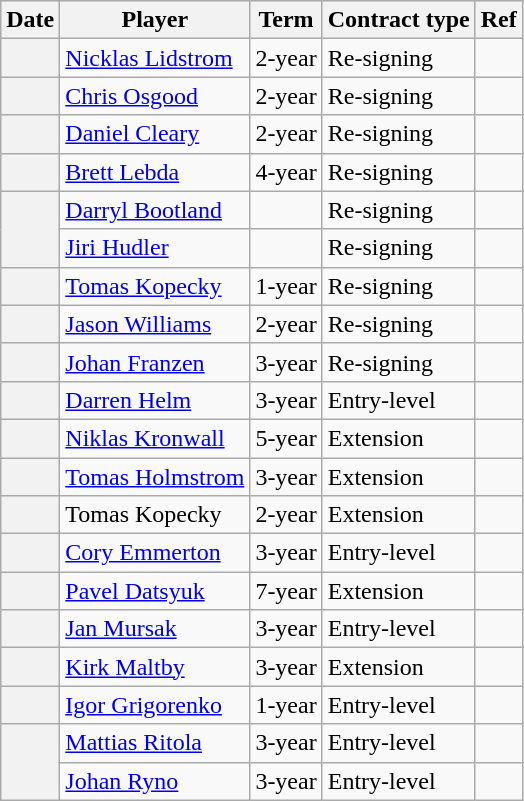<table class="wikitable plainrowheaders">
<tr style="background:#ddd; text-align:center;">
<th>Date</th>
<th>Player</th>
<th>Term</th>
<th>Contract type</th>
<th>Ref</th>
</tr>
<tr>
<th scope="row"></th>
<td><a href='#'>Nicklas Lidstrom</a></td>
<td>2-year</td>
<td>Re-signing</td>
<td></td>
</tr>
<tr>
<th scope="row"></th>
<td><a href='#'>Chris Osgood</a></td>
<td>2-year</td>
<td>Re-signing</td>
<td></td>
</tr>
<tr>
<th scope="row"></th>
<td><a href='#'>Daniel Cleary</a></td>
<td>2-year</td>
<td>Re-signing</td>
<td></td>
</tr>
<tr>
<th scope="row"></th>
<td><a href='#'>Brett Lebda</a></td>
<td>4-year</td>
<td>Re-signing</td>
<td></td>
</tr>
<tr>
<th scope="row" rowspan=2></th>
<td><a href='#'>Darryl Bootland</a></td>
<td></td>
<td>Re-signing</td>
<td></td>
</tr>
<tr>
<td><a href='#'>Jiri Hudler</a></td>
<td></td>
<td>Re-signing</td>
<td></td>
</tr>
<tr>
<th scope="row"></th>
<td><a href='#'>Tomas Kopecky</a></td>
<td>1-year</td>
<td>Re-signing</td>
<td></td>
</tr>
<tr>
<th scope="row"></th>
<td><a href='#'>Jason Williams</a></td>
<td>2-year</td>
<td>Re-signing</td>
<td></td>
</tr>
<tr>
<th scope="row"></th>
<td><a href='#'>Johan Franzen</a></td>
<td>3-year</td>
<td>Re-signing</td>
<td></td>
</tr>
<tr>
<th scope="row"></th>
<td><a href='#'>Darren Helm</a></td>
<td>3-year</td>
<td>Entry-level</td>
<td></td>
</tr>
<tr>
<th scope="row"></th>
<td><a href='#'>Niklas Kronwall</a></td>
<td>5-year</td>
<td>Extension</td>
<td></td>
</tr>
<tr>
<th scope="row"></th>
<td><a href='#'>Tomas Holmstrom</a></td>
<td>3-year</td>
<td>Extension</td>
<td></td>
</tr>
<tr>
<th scope="row"></th>
<td>Tomas Kopecky</td>
<td>2-year</td>
<td>Extension</td>
<td></td>
</tr>
<tr>
<th scope="row"></th>
<td><a href='#'>Cory Emmerton</a></td>
<td>3-year</td>
<td>Entry-level</td>
<td></td>
</tr>
<tr>
<th scope="row"></th>
<td><a href='#'>Pavel Datsyuk</a></td>
<td>7-year</td>
<td>Extension</td>
<td></td>
</tr>
<tr>
<th scope="row"></th>
<td><a href='#'>Jan Mursak</a></td>
<td>3-year</td>
<td>Entry-level</td>
<td></td>
</tr>
<tr>
<th scope="row"></th>
<td><a href='#'>Kirk Maltby</a></td>
<td>3-year</td>
<td>Extension</td>
<td></td>
</tr>
<tr>
<th scope="row"></th>
<td><a href='#'>Igor Grigorenko</a></td>
<td>1-year</td>
<td>Entry-level</td>
<td></td>
</tr>
<tr>
<th scope="row" rowspan=2></th>
<td><a href='#'>Mattias Ritola</a></td>
<td>3-year</td>
<td>Entry-level</td>
<td></td>
</tr>
<tr>
<td><a href='#'>Johan Ryno</a></td>
<td>3-year</td>
<td>Entry-level</td>
<td></td>
</tr>
</table>
